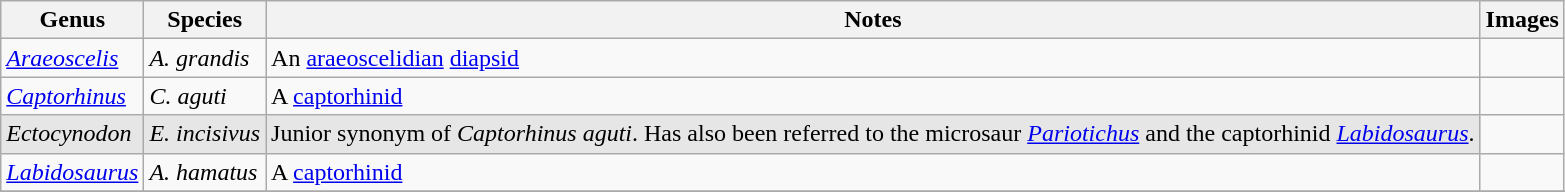<table class="wikitable" align="center">
<tr>
<th>Genus</th>
<th>Species</th>
<th>Notes</th>
<th>Images</th>
</tr>
<tr>
<td><em><a href='#'>Araeoscelis</a></em></td>
<td><em>A. grandis</em></td>
<td>An <a href='#'>araeoscelidian</a> <a href='#'>diapsid</a></td>
<td></td>
</tr>
<tr>
<td><em><a href='#'>Captorhinus</a></em></td>
<td><em>C. aguti</em></td>
<td>A <a href='#'>captorhinid</a></td>
<td></td>
</tr>
<tr>
<td style="background:#E6E6E6;"><em>Ectocynodon</em></td>
<td style="background:#E6E6E6;"><em>E. incisivus</em></td>
<td style="background:#E6E6E6;">Junior synonym of <em>Captorhinus aguti</em>. Has also been referred to the microsaur <em><a href='#'>Pariotichus</a></em> and the captorhinid <em><a href='#'>Labidosaurus</a></em>.</td>
<td></td>
</tr>
<tr>
<td><em><a href='#'>Labidosaurus</a></em></td>
<td><em>A. hamatus</em></td>
<td>A <a href='#'>captorhinid</a></td>
<td></td>
</tr>
<tr>
</tr>
</table>
